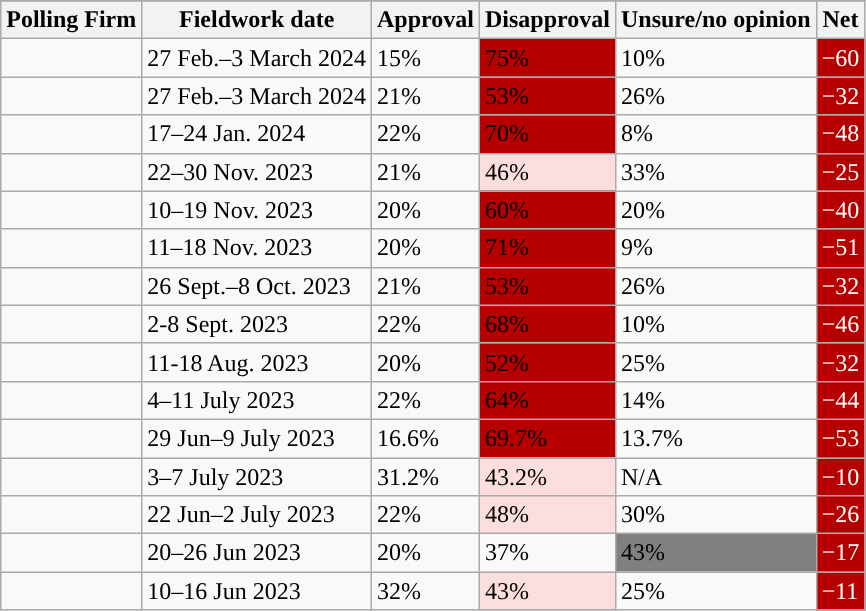<table class="wikitable sortable">
<tr>
</tr>
<tr>
<th>Polling Firm</th>
<th>Fieldwork date</th>
<th>Approval</th>
<th>Disapproval</th>
<th>Unsure/no opinion</th>
<th>Net</th>
</tr>
<tr>
<td rowspan="1" style="padding:5px;"></td>
<td>27 Feb.–3 March 2024</td>
<td>15%</td>
<td style="background: #B60000; color: Black">75%</td>
<td>10%</td>
<td style="background: #B60000; color: White">−60</td>
</tr>
<tr>
<td rowspan="1" style="padding:5px;"></td>
<td>27 Feb.–3 March 2024</td>
<td>21%</td>
<td style="background: #B60000; color: Black">53%</td>
<td>26%</td>
<td style="background: #B60000; color: White">−32</td>
</tr>
<tr>
<td rowspan="1" style="padding:5px;"></td>
<td>17–24 Jan. 2024</td>
<td>22%</td>
<td style="background: #B60000; color: Black">70%</td>
<td>8%</td>
<td style="background: #B60000; color: White">−48</td>
</tr>
<tr>
<td rowspan="1" style="padding:5px;"></td>
<td>22–30 Nov. 2023</td>
<td>21%</td>
<td style="background: #FDDEDE; color: Black">46%</td>
<td>33%</td>
<td style="background: #B60000; color: White">−25</td>
</tr>
<tr>
<td rowspan="1" style="padding:5px;"></td>
<td>10–19 Nov. 2023</td>
<td>20%</td>
<td style="background: #B60000; color: Black">60%</td>
<td>20%</td>
<td style="background: #B60000; color: White">−40</td>
</tr>
<tr>
<td rowspan="1" style="padding:5px;"></td>
<td>11–18 Nov. 2023</td>
<td>20%</td>
<td style="background: #B60000; color: Black">71%</td>
<td>9%</td>
<td style="background: #B60000; color: White">−51</td>
</tr>
<tr>
<td rowspan="1" style="padding:5px;"></td>
<td>26 Sept.–8 Oct. 2023</td>
<td>21%</td>
<td style="background: #B60000; color: Black">53%</td>
<td>26%</td>
<td style="background: #B60000; color: White">−32</td>
</tr>
<tr>
<td rowspan="1" style="padding:5px;"></td>
<td>2-8 Sept. 2023</td>
<td>22%</td>
<td style="background: #B60000; color: Black">68%</td>
<td>10%</td>
<td style="background: #B60000; color: White">−46</td>
</tr>
<tr>
<td rowspan="1" style="padding:5px;"></td>
<td>11-18 Aug. 2023</td>
<td>20%</td>
<td style="background: #B60000; color: Black">52%</td>
<td>25%</td>
<td style="background: #B60000; color: White">−32</td>
</tr>
<tr>
<td rowspan="1" style="padding:5px;"></td>
<td>4–11 July 2023</td>
<td>22%</td>
<td style="background: #B60000; color: Black">64%</td>
<td>14%</td>
<td style="background: #B60000; color: White">−44</td>
</tr>
<tr>
<td rowspan="1" style="padding:5px;"></td>
<td>29 Jun–9 July 2023</td>
<td>16.6%</td>
<td style="background: #B60000; color: Black">69.7%</td>
<td>13.7%</td>
<td style="background: #B60000; color: White">−53</td>
</tr>
<tr>
<td rowspan="1" style="padding:5px;"></td>
<td>3–7 July 2023</td>
<td>31.2%</td>
<td style="background: #FDDEDE; color: Black">43.2%</td>
<td>N/A</td>
<td style="background: #B60000; color: White">−10</td>
</tr>
<tr>
<td rowspan="1" style="padding:5px;"></td>
<td>22 Jun–2 July 2023</td>
<td>22%</td>
<td style="background: #FDDEDE; color: Black">48%</td>
<td>30%</td>
<td style="background: #B60000; color: White">−26</td>
</tr>
<tr>
<td rowspan="1" style="padding:5px;"></td>
<td>20–26 Jun 2023</td>
<td>20%</td>
<td>37%</td>
<td style="background: #808080; color: Black">43%</td>
<td style="background: #B60000; color: White">−17</td>
</tr>
<tr>
<td rowspan="1" style="padding:5px;"></td>
<td>10–16 Jun 2023</td>
<td>32%</td>
<td style="background: #FDDEDE; color: Black">43%</td>
<td>25%</td>
<td style="background: #B60000; color: White">−11</td>
</tr>
</table>
